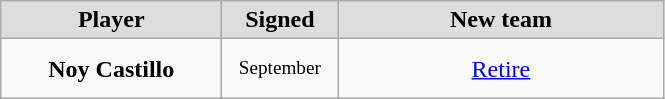<table class="wikitable" style="text-align: center">
<tr align="center" bgcolor="#dddddd">
<td style="width:140px"><strong>Player</strong></td>
<td style="width:70px"><strong>Signed</strong></td>
<td style="width:210px"><strong>New team</strong></td>
</tr>
<tr style="height:40px">
<td><strong>Noy Castillo</strong></td>
<td style="font-size: 80%">September</td>
<td><a href='#'>Retire</a></td>
</tr>
</table>
